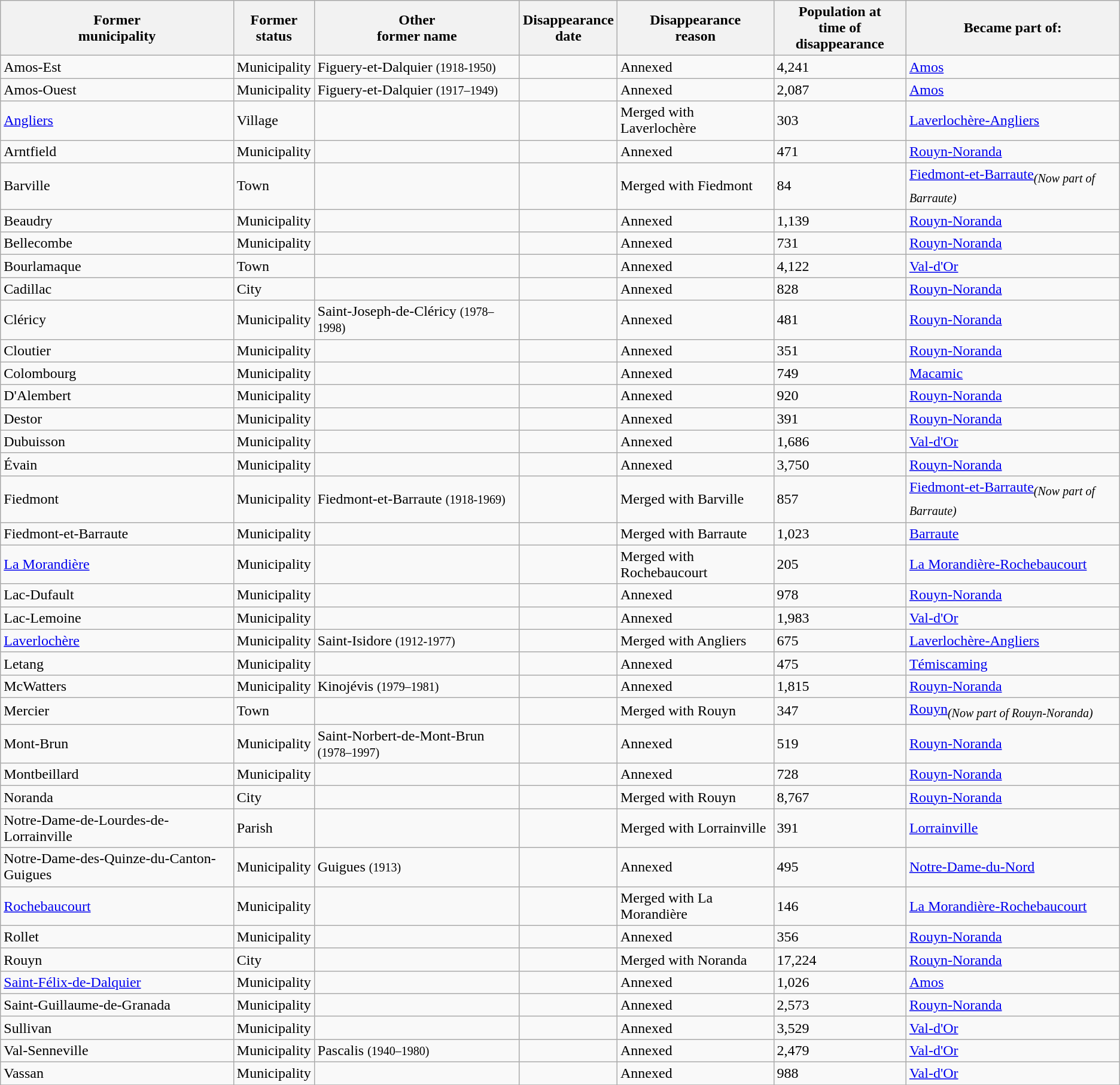<table class="wikitable sortable">
<tr>
<th>Former<br>municipality</th>
<th>Former<br>status</th>
<th>Other<br>former name</th>
<th>Disappearance<br>date</th>
<th>Disappearance<br>reason</th>
<th>Population at<br>time of disappearance</th>
<th>Became part of:</th>
</tr>
<tr ->
<td>Amos-Est</td>
<td>Municipality</td>
<td>Figuery-et-Dalquier <small>(1918-1950)</small></td>
<td></td>
<td>Annexed</td>
<td>4,241</td>
<td><a href='#'>Amos</a></td>
</tr>
<tr ->
<td>Amos-Ouest</td>
<td>Municipality</td>
<td>Figuery-et-Dalquier <small>(1917–1949)</small></td>
<td></td>
<td>Annexed</td>
<td>2,087</td>
<td><a href='#'>Amos</a></td>
</tr>
<tr ->
<td><a href='#'>Angliers</a></td>
<td>Village</td>
<td> </td>
<td></td>
<td>Merged with Laverlochère</td>
<td>303</td>
<td><a href='#'>Laverlochère-Angliers</a></td>
</tr>
<tr ->
<td>Arntfield</td>
<td>Municipality</td>
<td> </td>
<td></td>
<td>Annexed</td>
<td>471</td>
<td><a href='#'>Rouyn-Noranda</a></td>
</tr>
<tr ->
<td>Barville</td>
<td>Town</td>
<td> </td>
<td></td>
<td>Merged with Fiedmont</td>
<td>84</td>
<td><a href='#'>Fiedmont-et-Barraute</a><sub><em>(Now part of Barraute)</em></sub></td>
</tr>
<tr ->
<td>Beaudry</td>
<td>Municipality</td>
<td> </td>
<td></td>
<td>Annexed</td>
<td>1,139</td>
<td><a href='#'>Rouyn-Noranda</a></td>
</tr>
<tr ->
<td>Bellecombe</td>
<td>Municipality</td>
<td> </td>
<td></td>
<td>Annexed</td>
<td>731</td>
<td><a href='#'>Rouyn-Noranda</a></td>
</tr>
<tr ->
<td>Bourlamaque</td>
<td>Town</td>
<td> </td>
<td></td>
<td>Annexed</td>
<td>4,122</td>
<td><a href='#'>Val-d'Or</a></td>
</tr>
<tr ->
<td>Cadillac</td>
<td>City</td>
<td> </td>
<td></td>
<td>Annexed</td>
<td>828</td>
<td><a href='#'>Rouyn-Noranda</a></td>
</tr>
<tr ->
<td>Cléricy</td>
<td>Municipality</td>
<td>Saint-Joseph-de-Cléricy <small>(1978–1998)</small></td>
<td></td>
<td>Annexed</td>
<td>481</td>
<td><a href='#'>Rouyn-Noranda</a></td>
</tr>
<tr ->
<td>Cloutier</td>
<td>Municipality</td>
<td> </td>
<td></td>
<td>Annexed</td>
<td>351</td>
<td><a href='#'>Rouyn-Noranda</a></td>
</tr>
<tr ->
<td>Colombourg</td>
<td>Municipality</td>
<td> </td>
<td></td>
<td>Annexed</td>
<td>749</td>
<td><a href='#'>Macamic</a></td>
</tr>
<tr ->
<td>D'Alembert</td>
<td>Municipality</td>
<td> </td>
<td></td>
<td>Annexed</td>
<td>920</td>
<td><a href='#'>Rouyn-Noranda</a></td>
</tr>
<tr ->
<td>Destor</td>
<td>Municipality</td>
<td> </td>
<td></td>
<td>Annexed</td>
<td>391</td>
<td><a href='#'>Rouyn-Noranda</a></td>
</tr>
<tr ->
<td>Dubuisson</td>
<td>Municipality</td>
<td> </td>
<td></td>
<td>Annexed</td>
<td>1,686</td>
<td><a href='#'>Val-d'Or</a></td>
</tr>
<tr ->
<td>Évain</td>
<td>Municipality</td>
<td> </td>
<td></td>
<td>Annexed</td>
<td>3,750</td>
<td><a href='#'>Rouyn-Noranda</a></td>
</tr>
<tr ->
<td>Fiedmont</td>
<td>Municipality</td>
<td>Fiedmont-et-Barraute <small>(1918-1969)</small></td>
<td></td>
<td>Merged with Barville</td>
<td>857</td>
<td><a href='#'>Fiedmont-et-Barraute</a><sub><em>(Now part of Barraute)</em></sub></td>
</tr>
<tr ->
<td>Fiedmont-et-Barraute</td>
<td>Municipality</td>
<td> </td>
<td></td>
<td>Merged with Barraute</td>
<td>1,023</td>
<td><a href='#'>Barraute</a></td>
</tr>
<tr ->
<td><a href='#'>La Morandière</a></td>
<td>Municipality</td>
<td> </td>
<td></td>
<td>Merged with Rochebaucourt</td>
<td>205</td>
<td><a href='#'>La Morandière-Rochebaucourt</a></td>
</tr>
<tr ->
<td>Lac-Dufault</td>
<td>Municipality</td>
<td> </td>
<td></td>
<td>Annexed</td>
<td>978</td>
<td><a href='#'>Rouyn-Noranda</a></td>
</tr>
<tr ->
<td>Lac-Lemoine</td>
<td>Municipality</td>
<td> </td>
<td></td>
<td>Annexed</td>
<td>1,983</td>
<td><a href='#'>Val-d'Or</a></td>
</tr>
<tr ->
<td><a href='#'>Laverlochère</a></td>
<td>Municipality</td>
<td>Saint-Isidore <small>(1912-1977)</small></td>
<td></td>
<td>Merged with Angliers</td>
<td>675</td>
<td><a href='#'>Laverlochère-Angliers</a></td>
</tr>
<tr ->
<td>Letang</td>
<td>Municipality</td>
<td> </td>
<td></td>
<td>Annexed</td>
<td>475</td>
<td><a href='#'>Témiscaming</a></td>
</tr>
<tr ->
<td>McWatters</td>
<td>Municipality</td>
<td>Kinojévis <small>(1979–1981)</small></td>
<td></td>
<td>Annexed</td>
<td>1,815</td>
<td><a href='#'>Rouyn-Noranda</a></td>
</tr>
<tr ->
<td>Mercier</td>
<td>Town</td>
<td> </td>
<td></td>
<td>Merged with Rouyn</td>
<td>347</td>
<td><a href='#'>Rouyn</a><sub><em>(Now part of Rouyn-Noranda)</em></sub></td>
</tr>
<tr ->
<td>Mont-Brun</td>
<td>Municipality</td>
<td>Saint-Norbert-de-Mont-Brun <small>(1978–1997)</small></td>
<td></td>
<td>Annexed</td>
<td>519</td>
<td><a href='#'>Rouyn-Noranda</a></td>
</tr>
<tr ->
<td>Montbeillard</td>
<td>Municipality</td>
<td> </td>
<td></td>
<td>Annexed</td>
<td>728</td>
<td><a href='#'>Rouyn-Noranda</a></td>
</tr>
<tr ->
<td>Noranda</td>
<td>City</td>
<td> </td>
<td></td>
<td>Merged with Rouyn</td>
<td>8,767</td>
<td><a href='#'>Rouyn-Noranda</a></td>
</tr>
<tr ->
<td>Notre-Dame-de-Lourdes-de-Lorrainville</td>
<td>Parish</td>
<td> </td>
<td></td>
<td>Merged with Lorrainville</td>
<td>391</td>
<td><a href='#'>Lorrainville</a></td>
</tr>
<tr ->
<td>Notre-Dame-des-Quinze-du-Canton-Guigues</td>
<td>Municipality</td>
<td>Guigues  <small>(1913)</small></td>
<td></td>
<td>Annexed</td>
<td>495</td>
<td><a href='#'>Notre-Dame-du-Nord</a></td>
</tr>
<tr ->
<td><a href='#'>Rochebaucourt</a></td>
<td>Municipality</td>
<td> </td>
<td></td>
<td>Merged with La Morandière</td>
<td>146</td>
<td><a href='#'>La Morandière-Rochebaucourt</a></td>
</tr>
<tr ->
<td>Rollet</td>
<td>Municipality</td>
<td> </td>
<td></td>
<td>Annexed</td>
<td>356</td>
<td><a href='#'>Rouyn-Noranda</a></td>
</tr>
<tr ->
<td>Rouyn</td>
<td>City</td>
<td> </td>
<td></td>
<td>Merged with Noranda</td>
<td>17,224</td>
<td><a href='#'>Rouyn-Noranda</a></td>
</tr>
<tr ->
<td><a href='#'>Saint-Félix-de-Dalquier</a></td>
<td>Municipality</td>
<td> </td>
<td></td>
<td>Annexed</td>
<td>1,026</td>
<td><a href='#'>Amos</a></td>
</tr>
<tr ->
<td>Saint-Guillaume-de-Granada</td>
<td>Municipality</td>
<td> </td>
<td></td>
<td>Annexed</td>
<td>2,573</td>
<td><a href='#'>Rouyn-Noranda</a></td>
</tr>
<tr ->
<td>Sullivan</td>
<td>Municipality</td>
<td> </td>
<td></td>
<td>Annexed</td>
<td>3,529</td>
<td><a href='#'>Val-d'Or</a></td>
</tr>
<tr ->
<td>Val-Senneville</td>
<td>Municipality</td>
<td>Pascalis <small>(1940–1980)</small></td>
<td></td>
<td>Annexed</td>
<td>2,479</td>
<td><a href='#'>Val-d'Or</a></td>
</tr>
<tr ->
<td>Vassan</td>
<td>Municipality</td>
<td> </td>
<td></td>
<td>Annexed</td>
<td>988</td>
<td><a href='#'>Val-d'Or</a></td>
</tr>
<tr ->
</tr>
</table>
